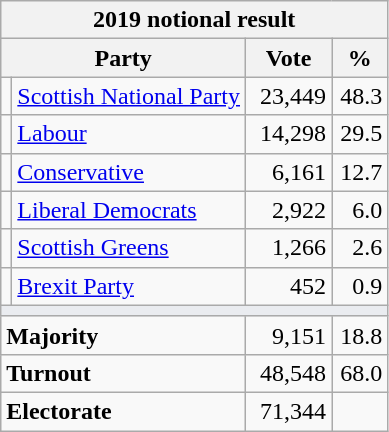<table class="wikitable">
<tr>
<th colspan="4">2019 notional result  </th>
</tr>
<tr>
<th bgcolor="#DDDDFF" width="130px" colspan="2">Party</th>
<th bgcolor="#DDDDFF" width="50px">Vote</th>
<th bgcolor="#DDDDFF" width="30px">%</th>
</tr>
<tr>
<td></td>
<td><a href='#'>Scottish National Party</a></td>
<td align=right>23,449</td>
<td align=right>48.3</td>
</tr>
<tr>
<td></td>
<td><a href='#'>Labour</a></td>
<td align="right">14,298</td>
<td align="right">29.5</td>
</tr>
<tr>
<td></td>
<td><a href='#'>Conservative</a></td>
<td align=right>6,161</td>
<td align=right>12.7</td>
</tr>
<tr>
<td></td>
<td><a href='#'>Liberal Democrats</a></td>
<td align=right>2,922</td>
<td align=right>6.0</td>
</tr>
<tr>
<td></td>
<td><a href='#'>Scottish Greens</a></td>
<td align="right">1,266</td>
<td align="right">2.6</td>
</tr>
<tr>
<td></td>
<td><a href='#'> Brexit Party</a></td>
<td align=right>452</td>
<td align=right>0.9</td>
</tr>
<tr>
<td colspan="4" bgcolor="#EAECF0"></td>
</tr>
<tr>
<td colspan="2"><strong>Majority</strong></td>
<td align="right">9,151</td>
<td align="right">18.8</td>
</tr>
<tr>
<td colspan="2"><strong>Turnout</strong></td>
<td align="right">48,548</td>
<td align="right">68.0</td>
</tr>
<tr>
<td colspan="2"><strong>Electorate</strong></td>
<td align=right>71,344</td>
</tr>
</table>
